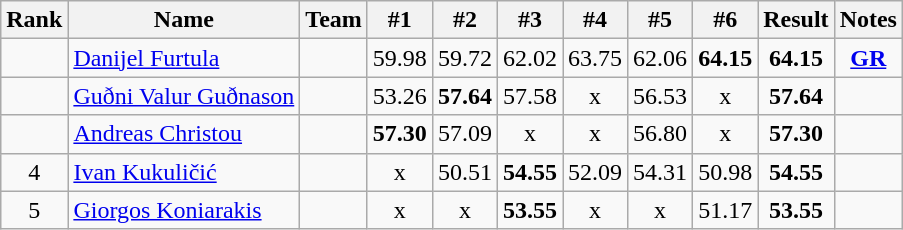<table class="wikitable sortable" style="text-align:center">
<tr>
<th>Rank</th>
<th>Name</th>
<th>Team</th>
<th>#1</th>
<th>#2</th>
<th>#3</th>
<th>#4</th>
<th>#5</th>
<th>#6</th>
<th>Result</th>
<th>Notes</th>
</tr>
<tr>
<td></td>
<td align="left"><a href='#'>Danijel Furtula</a></td>
<td align=left></td>
<td>59.98</td>
<td>59.72</td>
<td>62.02</td>
<td>63.75</td>
<td>62.06</td>
<td><strong>64.15</strong></td>
<td><strong>64.15</strong></td>
<td><strong><a href='#'>GR</a></strong></td>
</tr>
<tr>
<td></td>
<td align="left"><a href='#'>Guðni Valur Guðnason</a></td>
<td align=left></td>
<td>53.26</td>
<td><strong>57.64</strong></td>
<td>57.58</td>
<td>x</td>
<td>56.53</td>
<td>x</td>
<td><strong>57.64</strong></td>
<td></td>
</tr>
<tr>
<td></td>
<td align="left"><a href='#'>Andreas Christou</a></td>
<td align=left></td>
<td><strong>57.30</strong></td>
<td>57.09</td>
<td>x</td>
<td>x</td>
<td>56.80</td>
<td>x</td>
<td><strong>57.30</strong></td>
<td></td>
</tr>
<tr>
<td>4</td>
<td align="left"><a href='#'>Ivan Kukuličić</a></td>
<td align=left></td>
<td>x</td>
<td>50.51</td>
<td><strong>54.55</strong></td>
<td>52.09</td>
<td>54.31</td>
<td>50.98</td>
<td><strong>54.55</strong></td>
<td></td>
</tr>
<tr>
<td>5</td>
<td align="left"><a href='#'>Giorgos Koniarakis</a></td>
<td align=left></td>
<td>x</td>
<td>x</td>
<td><strong>53.55</strong></td>
<td>x</td>
<td>x</td>
<td>51.17</td>
<td><strong>53.55</strong></td>
<td></td>
</tr>
</table>
